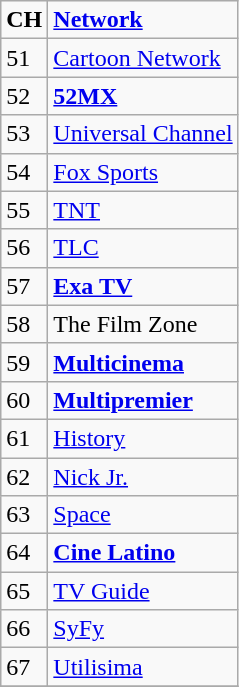<table class="sortable wikitable">
<tr>
<td><strong>CH</strong></td>
<td><strong><a href='#'>Network</a></strong></td>
</tr>
<tr style="vertical-align: top; text-align: left;">
<td>51</td>
<td><a href='#'>Cartoon Network</a></td>
</tr>
<tr style="vertical-align: top; text-align: left;">
<td>52</td>
<td><strong><a href='#'>52MX</a></strong></td>
</tr>
<tr style="vertical-align: top; text-align: left;">
<td>53</td>
<td><a href='#'>Universal Channel</a></td>
</tr>
<tr style="vertical-align: top; text-align: left;">
<td>54</td>
<td><a href='#'>Fox Sports</a></td>
</tr>
<tr style="vertical-align: top; text-align: left;">
<td>55</td>
<td><a href='#'>TNT</a></td>
</tr>
<tr style="vertical-align: top; text-align: left;">
<td>56</td>
<td><a href='#'>TLC</a></td>
</tr>
<tr style="vertical-align: top; text-align: left;">
<td>57</td>
<td><strong><a href='#'>Exa TV</a></strong></td>
</tr>
<tr style="vertical-align: top; text-align: left;">
<td>58</td>
<td>The Film Zone</td>
</tr>
<tr style="vertical-align: top; text-align: left;">
<td>59</td>
<td><strong><a href='#'>Multicinema</a></strong></td>
</tr>
<tr style="vertical-align: top; text-align: left;">
<td>60</td>
<td><strong><a href='#'>Multipremier</a></strong></td>
</tr>
<tr style="vertical-align: top; text-align: left;">
<td>61</td>
<td><a href='#'>History</a></td>
</tr>
<tr style="vertical-align: top; text-align: left;">
<td>62</td>
<td><a href='#'>Nick Jr.</a></td>
</tr>
<tr style="vertical-align: top; text-align: left;">
<td>63</td>
<td><a href='#'>Space</a></td>
</tr>
<tr style="vertical-align: top; text-align: left;">
<td>64</td>
<td><strong><a href='#'>Cine Latino</a></strong></td>
</tr>
<tr style="vertical-align: top; text-align: left;">
<td>65</td>
<td><a href='#'>TV Guide</a></td>
</tr>
<tr style="vertical-align: top; text-align: left;">
<td>66</td>
<td><a href='#'>SyFy</a></td>
</tr>
<tr style="vertical-align: top; text-align: left;">
<td>67</td>
<td><a href='#'>Utilisima</a></td>
</tr>
<tr>
</tr>
</table>
